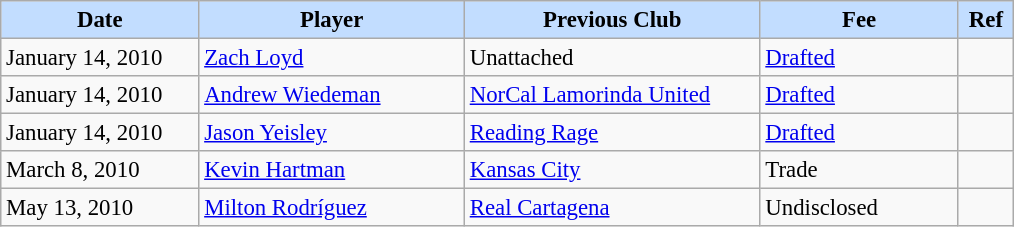<table class="wikitable" style="text-align:left; font-size:95%;">
<tr>
<th style="background:#c2ddff; width:125px;">Date</th>
<th style="background:#c2ddff; width:170px;">Player</th>
<th style="background:#c2ddff; width:190px;">Previous Club</th>
<th style="background:#c2ddff; width:125px;">Fee</th>
<th style="background:#c2ddff; width:30px;">Ref</th>
</tr>
<tr>
<td>January 14, 2010</td>
<td> <a href='#'>Zach Loyd</a></td>
<td>Unattached</td>
<td><a href='#'>Drafted</a></td>
<td></td>
</tr>
<tr>
<td>January 14, 2010</td>
<td> <a href='#'>Andrew Wiedeman</a></td>
<td> <a href='#'>NorCal Lamorinda United</a></td>
<td><a href='#'>Drafted</a></td>
<td></td>
</tr>
<tr>
<td>January 14, 2010</td>
<td> <a href='#'>Jason Yeisley</a></td>
<td> <a href='#'>Reading Rage</a></td>
<td><a href='#'>Drafted</a></td>
<td></td>
</tr>
<tr>
<td>March 8, 2010</td>
<td> <a href='#'>Kevin Hartman</a></td>
<td> <a href='#'>Kansas City</a></td>
<td>Trade</td>
<td></td>
</tr>
<tr>
<td>May 13, 2010</td>
<td> <a href='#'>Milton Rodríguez</a></td>
<td> <a href='#'>Real Cartagena</a></td>
<td>Undisclosed</td>
<td></td>
</tr>
</table>
